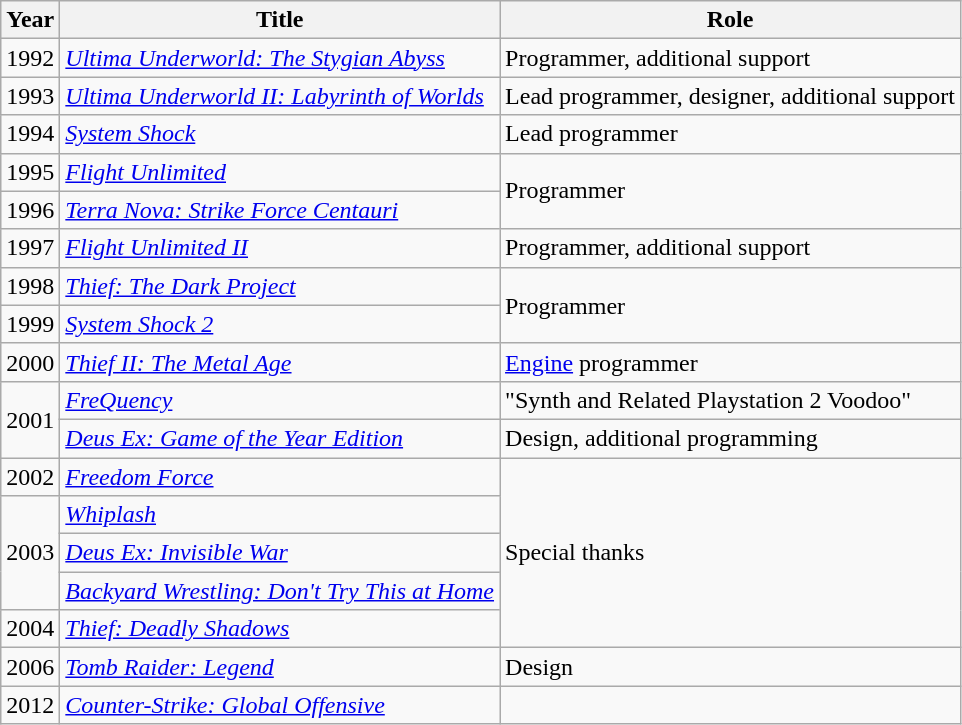<table class="wikitable sortable">
<tr>
<th>Year</th>
<th>Title</th>
<th>Role</th>
</tr>
<tr>
<td>1992</td>
<td><em><a href='#'>Ultima Underworld: The Stygian Abyss</a></em></td>
<td>Programmer, additional support</td>
</tr>
<tr>
<td>1993</td>
<td><em><a href='#'>Ultima Underworld II: Labyrinth of Worlds</a></em></td>
<td>Lead programmer, designer, additional support</td>
</tr>
<tr>
<td>1994</td>
<td><em><a href='#'>System Shock</a></em></td>
<td>Lead programmer</td>
</tr>
<tr>
<td>1995</td>
<td><em><a href='#'>Flight Unlimited</a></em></td>
<td rowspan="2">Programmer</td>
</tr>
<tr>
<td>1996</td>
<td><em><a href='#'>Terra Nova: Strike Force Centauri</a></em></td>
</tr>
<tr>
<td>1997</td>
<td><em><a href='#'>Flight Unlimited II</a></em></td>
<td>Programmer, additional support</td>
</tr>
<tr>
<td>1998</td>
<td><em><a href='#'>Thief: The Dark Project</a></em></td>
<td rowspan="2">Programmer</td>
</tr>
<tr>
<td>1999</td>
<td><em><a href='#'>System Shock 2</a></em></td>
</tr>
<tr>
<td>2000</td>
<td><em><a href='#'>Thief II: The Metal Age</a></em></td>
<td><a href='#'>Engine</a> programmer</td>
</tr>
<tr>
<td rowspan="2">2001</td>
<td><em><a href='#'>FreQuency</a></em></td>
<td>"Synth and Related Playstation 2 Voodoo"</td>
</tr>
<tr>
<td><em><a href='#'>Deus Ex: Game of the Year Edition</a></em></td>
<td>Design, additional programming</td>
</tr>
<tr>
<td>2002</td>
<td><a href='#'><em>Freedom Force</em></a></td>
<td rowspan="5">Special thanks</td>
</tr>
<tr>
<td rowspan="3">2003</td>
<td><a href='#'><em>Whiplash</em></a></td>
</tr>
<tr>
<td><em><a href='#'>Deus Ex: Invisible War</a></em></td>
</tr>
<tr>
<td><em><a href='#'>Backyard Wrestling: Don't Try This at Home</a></em></td>
</tr>
<tr>
<td>2004</td>
<td><em><a href='#'>Thief: Deadly Shadows</a></em></td>
</tr>
<tr>
<td>2006</td>
<td><em><a href='#'>Tomb Raider: Legend</a></em></td>
<td>Design</td>
</tr>
<tr>
<td>2012</td>
<td><em><a href='#'>Counter-Strike: Global Offensive</a></em></td>
<td></td>
</tr>
</table>
